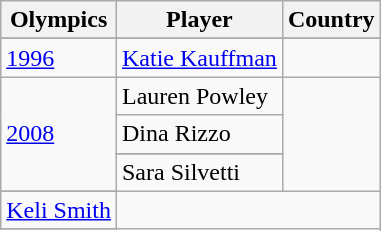<table class="wikitable">
<tr>
<th width=>Olympics</th>
<th width=>Player</th>
<th width=>Country</th>
</tr>
<tr>
</tr>
<tr>
<td><a href='#'>1996</a></td>
<td><a href='#'>Katie Kauffman</a></td>
<td></td>
</tr>
<tr>
<td rowspan="4"><a href='#'>2008</a></td>
<td>Lauren Powley</td>
<td rowspan="4"></td>
</tr>
<tr>
<td>Dina Rizzo</td>
</tr>
<tr>
</tr>
<tr>
<td>Sara Silvetti</td>
</tr>
<tr>
</tr>
<tr>
<td><a href='#'>Keli Smith</a></td>
</tr>
<tr>
</tr>
</table>
